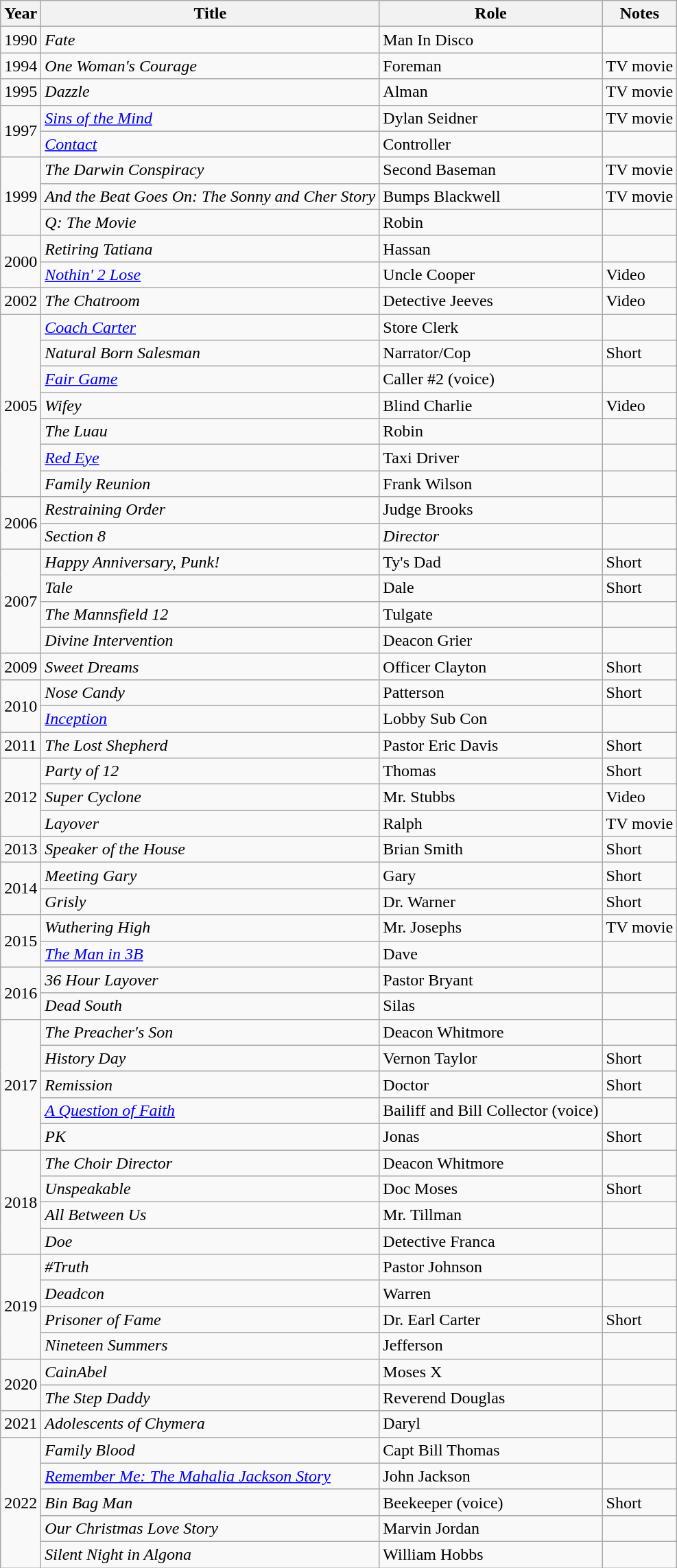<table class="wikitable sortable">
<tr>
<th>Year</th>
<th>Title</th>
<th>Role</th>
<th>Notes</th>
</tr>
<tr>
<td>1990</td>
<td><em>Fate</em></td>
<td>Man In Disco</td>
<td></td>
</tr>
<tr>
<td>1994</td>
<td><em>One Woman's Courage</em></td>
<td>Foreman</td>
<td>TV movie</td>
</tr>
<tr>
<td>1995</td>
<td><em>Dazzle</em></td>
<td>Alman</td>
<td>TV movie</td>
</tr>
<tr>
<td rowspan="2">1997</td>
<td><em><a href='#'>Sins of the Mind</a></em></td>
<td>Dylan Seidner</td>
<td>TV movie</td>
</tr>
<tr>
<td><em><a href='#'>Contact</a></em></td>
<td>Controller</td>
<td></td>
</tr>
<tr>
<td rowspan="3">1999</td>
<td><em>The Darwin Conspiracy</em></td>
<td>Second Baseman</td>
<td>TV movie</td>
</tr>
<tr>
<td><em>And the Beat Goes On: The Sonny and Cher Story</em></td>
<td>Bumps Blackwell</td>
<td>TV movie</td>
</tr>
<tr>
<td><em>Q: The Movie</em></td>
<td>Robin</td>
<td></td>
</tr>
<tr>
<td rowspan="2">2000</td>
<td><em>Retiring Tatiana</em></td>
<td>Hassan</td>
<td></td>
</tr>
<tr>
<td><em><a href='#'>Nothin' 2 Lose</a></em></td>
<td>Uncle Cooper</td>
<td>Video</td>
</tr>
<tr>
<td>2002</td>
<td><em>The Chatroom</em></td>
<td>Detective Jeeves</td>
<td>Video</td>
</tr>
<tr>
<td rowspan="7">2005</td>
<td><em><a href='#'>Coach Carter</a></em></td>
<td>Store Clerk</td>
<td></td>
</tr>
<tr>
<td><em>Natural Born Salesman</em></td>
<td>Narrator/Cop</td>
<td>Short</td>
</tr>
<tr>
<td><em><a href='#'>Fair Game</a></em></td>
<td>Caller #2 (voice)</td>
<td></td>
</tr>
<tr>
<td><em>Wifey</em></td>
<td>Blind Charlie</td>
<td>Video</td>
</tr>
<tr>
<td><em>The Luau</em></td>
<td>Robin</td>
<td></td>
</tr>
<tr>
<td><em><a href='#'>Red Eye</a></em></td>
<td>Taxi Driver</td>
<td></td>
</tr>
<tr>
<td><em>Family Reunion</em></td>
<td>Frank Wilson</td>
<td></td>
</tr>
<tr>
<td rowspan="2">2006</td>
<td><em>Restraining Order</em></td>
<td>Judge Brooks</td>
<td></td>
</tr>
<tr>
<td><em>Section 8</em></td>
<td><em>Director</em></td>
<td></td>
</tr>
<tr>
<td rowspan="4">2007</td>
<td><em>Happy Anniversary, Punk!</em></td>
<td>Ty's Dad</td>
<td>Short</td>
</tr>
<tr>
<td><em>Tale</em></td>
<td>Dale</td>
<td>Short</td>
</tr>
<tr>
<td><em>The Mannsfield 12</em></td>
<td>Tulgate</td>
<td></td>
</tr>
<tr>
<td><em>Divine Intervention</em></td>
<td>Deacon Grier</td>
<td></td>
</tr>
<tr>
<td>2009</td>
<td><em>Sweet Dreams</em></td>
<td>Officer Clayton</td>
<td>Short</td>
</tr>
<tr>
<td rowspan="2">2010</td>
<td><em>Nose Candy</em></td>
<td>Patterson</td>
<td>Short</td>
</tr>
<tr>
<td><em><a href='#'>Inception</a></em></td>
<td>Lobby Sub Con</td>
<td></td>
</tr>
<tr>
<td>2011</td>
<td><em>The Lost Shepherd</em></td>
<td>Pastor Eric Davis</td>
<td>Short</td>
</tr>
<tr>
<td rowspan="3">2012</td>
<td><em>Party of 12</em></td>
<td>Thomas</td>
<td>Short</td>
</tr>
<tr>
<td><em>Super Cyclone</em></td>
<td>Mr. Stubbs</td>
<td>Video</td>
</tr>
<tr>
<td><em>Layover</em></td>
<td>Ralph</td>
<td>TV movie</td>
</tr>
<tr>
<td>2013</td>
<td><em>Speaker of the House</em></td>
<td>Brian Smith</td>
<td>Short</td>
</tr>
<tr>
<td rowspan="2">2014</td>
<td><em>Meeting Gary</em></td>
<td>Gary</td>
<td>Short</td>
</tr>
<tr>
<td><em>Grisly</em></td>
<td>Dr. Warner</td>
<td>Short</td>
</tr>
<tr>
<td rowspan="2">2015</td>
<td><em>Wuthering High</em></td>
<td>Mr. Josephs</td>
<td>TV movie</td>
</tr>
<tr>
<td><em><a href='#'>The Man in 3B</a></em></td>
<td>Dave</td>
<td></td>
</tr>
<tr>
<td rowspan="2">2016</td>
<td><em>36 Hour Layover</em></td>
<td>Pastor Bryant</td>
<td></td>
</tr>
<tr>
<td><em>Dead South</em></td>
<td>Silas</td>
<td></td>
</tr>
<tr>
<td rowspan="5">2017</td>
<td><em>The Preacher's Son</em></td>
<td>Deacon Whitmore</td>
<td></td>
</tr>
<tr>
<td><em>History Day</em></td>
<td>Vernon Taylor</td>
<td>Short</td>
</tr>
<tr>
<td><em>Remission</em></td>
<td>Doctor</td>
<td>Short</td>
</tr>
<tr>
<td><em><a href='#'>A Question of Faith</a></em></td>
<td>Bailiff and Bill Collector (voice)</td>
<td></td>
</tr>
<tr>
<td><em>PK</em></td>
<td>Jonas</td>
<td>Short</td>
</tr>
<tr>
<td rowspan="4">2018</td>
<td><em>The Choir Director</em></td>
<td>Deacon Whitmore</td>
<td></td>
</tr>
<tr>
<td><em>Unspeakable</em></td>
<td>Doc Moses</td>
<td>Short</td>
</tr>
<tr>
<td><em>All Between Us</em></td>
<td>Mr. Tillman</td>
<td></td>
</tr>
<tr>
<td><em>Doe</em></td>
<td>Detective Franca</td>
<td></td>
</tr>
<tr>
<td rowspan="4">2019</td>
<td><em>#Truth</em></td>
<td>Pastor Johnson</td>
<td></td>
</tr>
<tr>
<td><em>Deadcon</em></td>
<td>Warren</td>
<td></td>
</tr>
<tr>
<td><em>Prisoner of Fame</em></td>
<td>Dr. Earl Carter</td>
<td>Short</td>
</tr>
<tr>
<td><em>Nineteen Summers</em></td>
<td>Jefferson</td>
<td></td>
</tr>
<tr>
<td rowspan="2">2020</td>
<td><em>CainAbel</em></td>
<td>Moses X</td>
<td></td>
</tr>
<tr>
<td><em>The Step Daddy</em></td>
<td>Reverend Douglas</td>
<td></td>
</tr>
<tr>
<td>2021</td>
<td><em>Adolescents of Chymera</em></td>
<td>Daryl</td>
<td></td>
</tr>
<tr>
<td rowspan="5">2022</td>
<td><em>Family Blood</em></td>
<td>Capt Bill Thomas</td>
<td></td>
</tr>
<tr>
<td><em><a href='#'>Remember Me: The Mahalia Jackson Story</a></em></td>
<td>John Jackson</td>
<td></td>
</tr>
<tr>
<td><em>Bin Bag Man</em></td>
<td>Beekeeper (voice)</td>
<td>Short</td>
</tr>
<tr>
<td><em>Our Christmas Love Story</em></td>
<td>Marvin Jordan</td>
<td></td>
</tr>
<tr>
<td><em>Silent Night in Algona</em></td>
<td>William Hobbs</td>
<td></td>
</tr>
</table>
